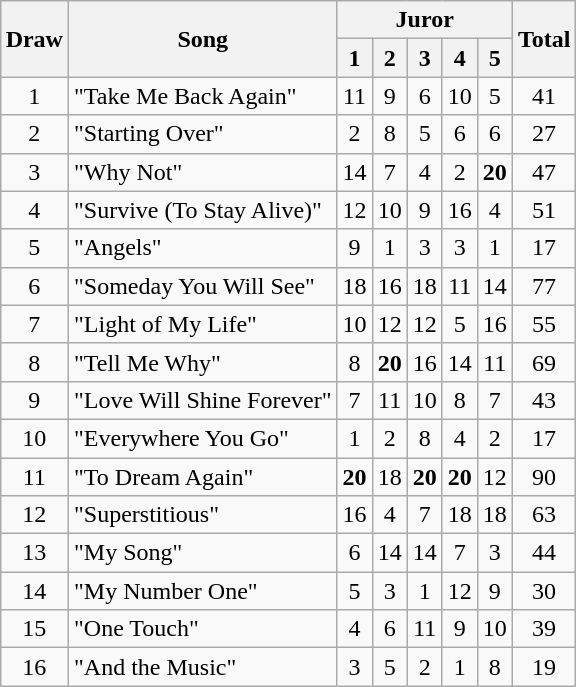<table class="wikitable collapsible" style="margin: 1em auto 1em auto; text-align:center;">
<tr>
<th rowspan="2">Draw</th>
<th rowspan="2">Song</th>
<th colspan="5">Juror</th>
<th rowspan="2">Total</th>
</tr>
<tr>
<th>1</th>
<th>2</th>
<th>3</th>
<th>4</th>
<th>5</th>
</tr>
<tr>
<td>1</td>
<td align="left">"Take Me Back Again"</td>
<td>11</td>
<td>9</td>
<td>6</td>
<td>10</td>
<td>5</td>
<td>41</td>
</tr>
<tr>
<td>2</td>
<td align="left">"Starting Over"</td>
<td>2</td>
<td>8</td>
<td>5</td>
<td>6</td>
<td>6</td>
<td>27</td>
</tr>
<tr>
<td>3</td>
<td align="left">"Why Not"</td>
<td>14</td>
<td>7</td>
<td>4</td>
<td>2</td>
<td><strong>20</strong></td>
<td>47</td>
</tr>
<tr>
<td>4</td>
<td align="left">"Survive (To Stay Alive)"</td>
<td>12</td>
<td>10</td>
<td>9</td>
<td>16</td>
<td>4</td>
<td>51</td>
</tr>
<tr>
<td>5</td>
<td align="left">"Angels"</td>
<td>9</td>
<td>1</td>
<td>3</td>
<td>3</td>
<td>1</td>
<td>17</td>
</tr>
<tr>
<td>6</td>
<td align="left">"Someday You Will See"</td>
<td>18</td>
<td>16</td>
<td>18</td>
<td>11</td>
<td>14</td>
<td>77</td>
</tr>
<tr>
<td>7</td>
<td align="left">"Light of My Life"</td>
<td>10</td>
<td>12</td>
<td>12</td>
<td>5</td>
<td>16</td>
<td>55</td>
</tr>
<tr>
<td>8</td>
<td align="left">"Tell Me Why"</td>
<td>8</td>
<td><strong>20</strong></td>
<td>16</td>
<td>14</td>
<td>11</td>
<td>69</td>
</tr>
<tr>
<td>9</td>
<td align="left">"Love Will Shine Forever"</td>
<td>7</td>
<td>11</td>
<td>10</td>
<td>8</td>
<td>7</td>
<td>43</td>
</tr>
<tr>
<td>10</td>
<td align="left">"Everywhere You Go"</td>
<td>1</td>
<td>2</td>
<td>8</td>
<td>4</td>
<td>2</td>
<td>17</td>
</tr>
<tr>
<td>11</td>
<td align="left">"To Dream Again"</td>
<td><strong>20</strong></td>
<td>18</td>
<td><strong>20</strong></td>
<td><strong>20</strong></td>
<td>12</td>
<td>90</td>
</tr>
<tr>
<td>12</td>
<td align="left">"Superstitious"</td>
<td>16</td>
<td>4</td>
<td>7</td>
<td>18</td>
<td>18</td>
<td>63</td>
</tr>
<tr>
<td>13</td>
<td align="left">"My Song"</td>
<td>6</td>
<td>14</td>
<td>14</td>
<td>7</td>
<td>3</td>
<td>44</td>
</tr>
<tr>
<td>14</td>
<td align="left">"My Number One"</td>
<td>5</td>
<td>3</td>
<td>1</td>
<td>12</td>
<td>9</td>
<td>30</td>
</tr>
<tr>
<td>15</td>
<td align="left">"One Touch"</td>
<td>4</td>
<td>6</td>
<td>11</td>
<td>9</td>
<td>10</td>
<td>39</td>
</tr>
<tr>
<td>16</td>
<td align="left">"And the Music"</td>
<td>3</td>
<td>5</td>
<td>2</td>
<td>1</td>
<td>8</td>
<td>19</td>
</tr>
</table>
